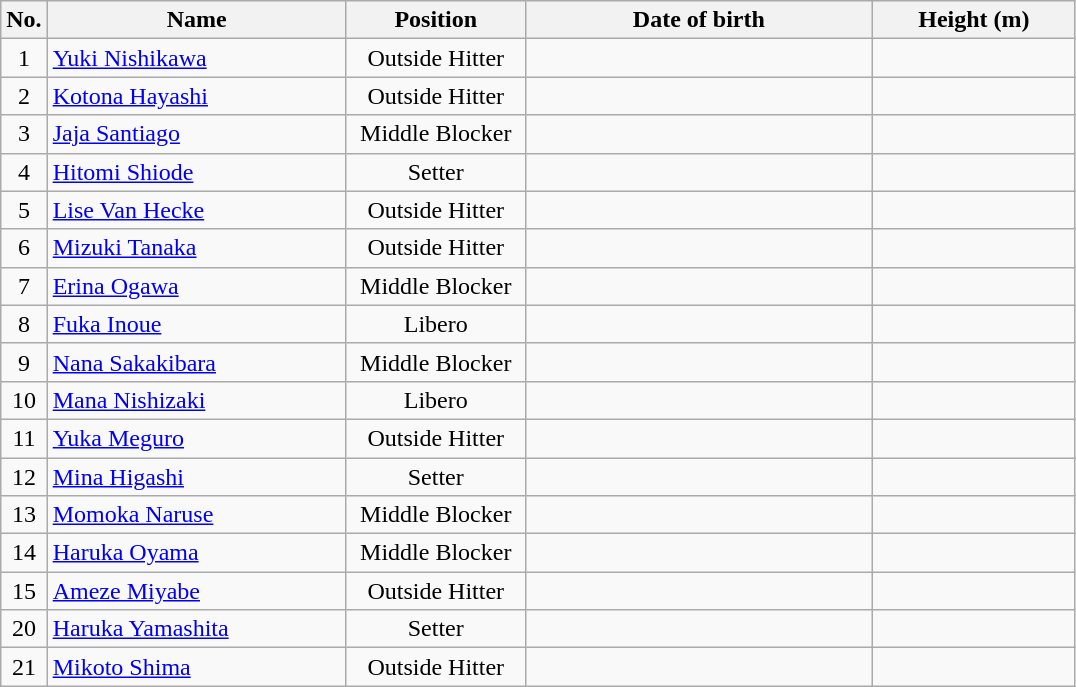<table class="wikitable sortable" style="font-size:100%; text-align:center;">
<tr>
<th>No.</th>
<th style="width:12em">Name</th>
<th style="width:7em">Position</th>
<th style="width:14em">Date of birth</th>
<th style="width:8em">Height (m)</th>
</tr>
<tr>
<td align=center>1</td>
<td align=left> <a href='#'>Yuki Nishikawa</a></td>
<td align=center>Outside Hitter</td>
<td align=right></td>
<td align=left></td>
</tr>
<tr>
<td align=center>2</td>
<td align=left> <a href='#'>Kotona Hayashi</a></td>
<td align=center>Outside Hitter</td>
<td align=right></td>
<td align=left></td>
</tr>
<tr>
<td align=center>3</td>
<td align=left> <a href='#'>Jaja Santiago</a></td>
<td align=center>Middle Blocker</td>
<td align=right></td>
<td align=left></td>
</tr>
<tr>
<td align=center>4</td>
<td align=left> <a href='#'>Hitomi Shiode</a></td>
<td align=center>Setter</td>
<td align=right></td>
<td align=left></td>
</tr>
<tr>
<td align=center>5</td>
<td align=left> <a href='#'>Lise Van Hecke</a></td>
<td align=center>Outside Hitter</td>
<td align=right></td>
<td align=left></td>
</tr>
<tr>
<td align=center>6</td>
<td align=left> <a href='#'>Mizuki Tanaka</a></td>
<td align=center>Outside Hitter</td>
<td align=right></td>
<td align=left></td>
</tr>
<tr>
<td align=center>7</td>
<td align=left> <a href='#'>Erina Ogawa</a></td>
<td align=center>Middle Blocker</td>
<td align=right></td>
<td align=left></td>
</tr>
<tr>
<td align=center>8</td>
<td align=left> <a href='#'>Fuka Inoue</a></td>
<td align=center>Libero</td>
<td align=right></td>
<td align=left></td>
</tr>
<tr>
<td align=center>9</td>
<td align=left> <a href='#'>Nana Sakakibara</a></td>
<td align=center>Middle Blocker</td>
<td align=right></td>
<td align=left></td>
</tr>
<tr>
<td align=center>10</td>
<td align=left> <a href='#'>Mana Nishizaki</a></td>
<td align=center>Libero</td>
<td align=right></td>
<td align=left></td>
</tr>
<tr>
<td align=center>11</td>
<td align=left> <a href='#'>Yuka Meguro</a></td>
<td align=center>Outside Hitter</td>
<td align=right></td>
<td align=left></td>
</tr>
<tr>
<td align=center>12</td>
<td align=left> <a href='#'>Mina Higashi</a></td>
<td align=center>Setter</td>
<td align=right></td>
<td align=left></td>
</tr>
<tr>
<td align=center>13</td>
<td align=left> <a href='#'>Momoka Naruse</a></td>
<td align=center>Middle Blocker</td>
<td align=right></td>
<td align=left></td>
</tr>
<tr>
<td align=center>14</td>
<td align=left> <a href='#'>Haruka Oyama</a></td>
<td align=center>Middle Blocker</td>
<td align=right></td>
<td align=left></td>
</tr>
<tr>
<td align=center>15</td>
<td align=left> <a href='#'>Ameze Miyabe</a></td>
<td align=center>Outside Hitter</td>
<td align=right></td>
<td align=left></td>
</tr>
<tr>
<td align=center>20</td>
<td align=left> <a href='#'>Haruka Yamashita</a></td>
<td align=center>Setter</td>
<td align=right></td>
<td align=left></td>
</tr>
<tr>
<td align=center>21</td>
<td align=left> <a href='#'>Mikoto Shima</a></td>
<td align=center>Outside Hitter</td>
<td align=right></td>
<td align=left></td>
</tr>
</table>
